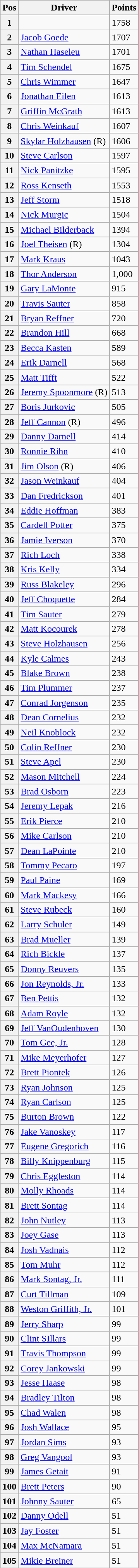<table class=wikitable>
<tr>
<th>Pos</th>
<th>Driver</th>
<th>Points</th>
</tr>
<tr>
<th>1</th>
<td></td>
<td>1758</td>
</tr>
<tr>
<th>2</th>
<td><a href='#'>Jacob Goede</a></td>
<td>1707</td>
</tr>
<tr>
<th>3</th>
<td><a href='#'>Nathan Haseleu</a></td>
<td>1701</td>
</tr>
<tr>
<th>4</th>
<td><a href='#'>Tim Schendel</a></td>
<td>1675</td>
</tr>
<tr>
<th>5</th>
<td><a href='#'>Chris Wimmer</a></td>
<td>1647</td>
</tr>
<tr>
<th>6</th>
<td><a href='#'>Jonathan Eilen</a></td>
<td>1613</td>
</tr>
<tr>
<th>7</th>
<td><a href='#'>Griffin McGrath</a></td>
<td>1613</td>
</tr>
<tr>
<th>8</th>
<td><a href='#'>Chris Weinkauf</a></td>
<td>1607</td>
</tr>
<tr>
<th>9</th>
<td><a href='#'>Skylar Holzhausen</a> (R)</td>
<td>1606</td>
</tr>
<tr>
<th>10</th>
<td><a href='#'>Steve Carlson</a></td>
<td>1597</td>
</tr>
<tr>
<th>11</th>
<td><a href='#'>Nick Panitzke</a></td>
<td>1595</td>
</tr>
<tr>
<th>12</th>
<td><a href='#'>Ross Kenseth</a></td>
<td>1553</td>
</tr>
<tr>
<th>13</th>
<td><a href='#'>Jeff Storm</a></td>
<td>1518</td>
</tr>
<tr>
<th>14</th>
<td><a href='#'>Nick Murgic</a></td>
<td>1504</td>
</tr>
<tr>
<th>15</th>
<td><a href='#'>Michael Bilderback</a></td>
<td>1394</td>
</tr>
<tr>
<th>16</th>
<td><a href='#'>Joel Theisen</a> (R)</td>
<td>1304</td>
</tr>
<tr>
<th>17</th>
<td><a href='#'>Mark Kraus</a></td>
<td>1043</td>
</tr>
<tr>
<th>18</th>
<td><a href='#'>Thor Anderson</a></td>
<td>1,000</td>
</tr>
<tr>
<th>19</th>
<td><a href='#'>Gary LaMonte</a></td>
<td>915</td>
</tr>
<tr>
<th>20</th>
<td><a href='#'>Travis Sauter</a></td>
<td>858</td>
</tr>
<tr>
<th>21</th>
<td><a href='#'>Bryan Reffner</a></td>
<td>720</td>
</tr>
<tr>
<th>22</th>
<td><a href='#'>Brandon Hill</a></td>
<td>668</td>
</tr>
<tr>
<th>23</th>
<td><a href='#'>Becca Kasten</a></td>
<td>589</td>
</tr>
<tr>
<th>24</th>
<td><a href='#'>Erik Darnell</a></td>
<td>568</td>
</tr>
<tr>
<th>25</th>
<td><a href='#'>Matt Tifft</a></td>
<td>522</td>
</tr>
<tr>
<th>26</th>
<td><a href='#'>Jeremy Spoonmore</a> (R)</td>
<td>513</td>
</tr>
<tr>
<th>27</th>
<td><a href='#'>Boris Jurkovic</a></td>
<td>505</td>
</tr>
<tr>
<th>28</th>
<td><a href='#'>Jeff Cannon</a> (R)</td>
<td>496</td>
</tr>
<tr>
<th>29</th>
<td><a href='#'>Danny Darnell</a></td>
<td>414</td>
</tr>
<tr>
<th>30</th>
<td><a href='#'>Ronnie Rihn</a></td>
<td>410</td>
</tr>
<tr>
<th>31</th>
<td><a href='#'>Jim Olson</a> (R)</td>
<td>406</td>
</tr>
<tr>
<th>32</th>
<td><a href='#'>Jason Weinkauf</a></td>
<td>404</td>
</tr>
<tr>
<th>33</th>
<td><a href='#'>Dan Fredrickson</a></td>
<td>401</td>
</tr>
<tr>
<th>34</th>
<td><a href='#'>Eddie Hoffman</a></td>
<td>383</td>
</tr>
<tr>
<th>35</th>
<td><a href='#'>Cardell Potter</a></td>
<td>375</td>
</tr>
<tr>
<th>36</th>
<td><a href='#'>Jamie Iverson</a></td>
<td>370</td>
</tr>
<tr>
<th>37</th>
<td><a href='#'>Rich Loch</a></td>
<td>338</td>
</tr>
<tr>
<th>38</th>
<td><a href='#'>Kris Kelly</a></td>
<td>334</td>
</tr>
<tr>
<th>39</th>
<td><a href='#'>Russ Blakeley</a></td>
<td>296</td>
</tr>
<tr>
<th>40</th>
<td><a href='#'>Jeff Choquette</a></td>
<td>284</td>
</tr>
<tr>
<th>41</th>
<td><a href='#'>Tim Sauter</a></td>
<td>279</td>
</tr>
<tr>
<th>42</th>
<td><a href='#'>Matt Kocourek</a></td>
<td>278</td>
</tr>
<tr>
<th>43</th>
<td><a href='#'>Steve Holzhausen</a></td>
<td>256</td>
</tr>
<tr>
<th>44</th>
<td><a href='#'>Kyle Calmes</a></td>
<td>243</td>
</tr>
<tr>
<th>45</th>
<td><a href='#'>Blake Brown</a></td>
<td>238</td>
</tr>
<tr>
<th>46</th>
<td><a href='#'>Tim Plummer</a></td>
<td>237</td>
</tr>
<tr>
<th>47</th>
<td><a href='#'>Conrad Jorgenson</a></td>
<td>235</td>
</tr>
<tr>
<th>48</th>
<td><a href='#'>Dean Cornelius</a></td>
<td>232</td>
</tr>
<tr>
<th>49</th>
<td><a href='#'>Neil Knoblock</a></td>
<td>232</td>
</tr>
<tr>
<th>50</th>
<td><a href='#'>Colin Reffner</a></td>
<td>230</td>
</tr>
<tr>
<th>51</th>
<td><a href='#'>Steve Apel</a></td>
<td>230</td>
</tr>
<tr>
<th>52</th>
<td><a href='#'>Mason Mitchell</a></td>
<td>224</td>
</tr>
<tr>
<th>53</th>
<td><a href='#'>Brad Osborn</a></td>
<td>223</td>
</tr>
<tr>
<th>54</th>
<td><a href='#'>Jeremy Lepak</a></td>
<td>216</td>
</tr>
<tr>
<th>55</th>
<td><a href='#'>Erik Pierce</a></td>
<td>210</td>
</tr>
<tr>
<th>56</th>
<td><a href='#'>Mike Carlson</a></td>
<td>210</td>
</tr>
<tr>
<th>57</th>
<td><a href='#'>Dean LaPointe</a></td>
<td>210</td>
</tr>
<tr>
<th>58</th>
<td><a href='#'>Tommy Pecaro</a></td>
<td>197</td>
</tr>
<tr>
<th>59</th>
<td><a href='#'>Paul Paine</a></td>
<td>169</td>
</tr>
<tr>
<th>60</th>
<td><a href='#'>Mark Mackesy</a></td>
<td>166</td>
</tr>
<tr>
<th>61</th>
<td><a href='#'>Steve Rubeck</a></td>
<td>160</td>
</tr>
<tr>
<th>62</th>
<td><a href='#'>Larry Schuler</a></td>
<td>149</td>
</tr>
<tr>
<th>63</th>
<td><a href='#'>Brad Mueller</a></td>
<td>139</td>
</tr>
<tr>
<th>64</th>
<td><a href='#'>Rich Bickle</a></td>
<td>137</td>
</tr>
<tr>
<th>65</th>
<td><a href='#'>Donny Reuvers</a></td>
<td>135</td>
</tr>
<tr>
<th>66</th>
<td><a href='#'>Jon Reynolds, Jr.</a></td>
<td>133</td>
</tr>
<tr>
<th>67</th>
<td><a href='#'>Ben Pettis</a></td>
<td>132</td>
</tr>
<tr>
<th>68</th>
<td><a href='#'>Adam Royle</a></td>
<td>132</td>
</tr>
<tr>
<th>69</th>
<td><a href='#'>Jeff VanOudenhoven</a></td>
<td>130</td>
</tr>
<tr>
<th>70</th>
<td><a href='#'>Tom Gee, Jr.</a></td>
<td>128</td>
</tr>
<tr>
<th>71</th>
<td><a href='#'>Mike Meyerhofer</a></td>
<td>127</td>
</tr>
<tr>
<th>72</th>
<td><a href='#'>Brett Piontek</a></td>
<td>126</td>
</tr>
<tr>
<th>73</th>
<td><a href='#'>Ryan Johnson</a></td>
<td>125</td>
</tr>
<tr>
<th>74</th>
<td><a href='#'>Ryan Carlson</a></td>
<td>125</td>
</tr>
<tr>
<th>75</th>
<td><a href='#'>Burton Brown</a></td>
<td>122</td>
</tr>
<tr>
<th>76</th>
<td><a href='#'>Jake Vanoskey</a></td>
<td>117</td>
</tr>
<tr>
<th>77</th>
<td><a href='#'>Eugene Gregorich</a></td>
<td>116</td>
</tr>
<tr>
<th>78</th>
<td><a href='#'>Billy Knippenburg</a></td>
<td>115</td>
</tr>
<tr>
<th>79</th>
<td><a href='#'>Chris Eggleston</a></td>
<td>114</td>
</tr>
<tr>
<th>80</th>
<td><a href='#'>Molly Rhoads</a></td>
<td>114</td>
</tr>
<tr>
<th>81</th>
<td><a href='#'>Brett Sontag</a></td>
<td>114</td>
</tr>
<tr>
<th>82</th>
<td><a href='#'>John Nutley</a></td>
<td>113</td>
</tr>
<tr>
<th>83</th>
<td><a href='#'>Joey Gase</a></td>
<td>113</td>
</tr>
<tr>
<th>84</th>
<td><a href='#'>Josh Vadnais</a></td>
<td>112</td>
</tr>
<tr>
<th>85</th>
<td><a href='#'>Tom Muhr</a></td>
<td>112</td>
</tr>
<tr>
<th>86</th>
<td><a href='#'>Mark Sontag, Jr.</a></td>
<td>111</td>
</tr>
<tr>
<th>87</th>
<td><a href='#'>Curt Tillman</a></td>
<td>109</td>
</tr>
<tr>
<th>88</th>
<td><a href='#'>Weston Griffith, Jr.</a></td>
<td>101</td>
</tr>
<tr>
<th>89</th>
<td><a href='#'>Jerry Sharp</a></td>
<td>99</td>
</tr>
<tr>
<th>90</th>
<td><a href='#'>Clint SIllars</a></td>
<td>99</td>
</tr>
<tr>
<th>91</th>
<td><a href='#'>Travis Thompson</a></td>
<td>99</td>
</tr>
<tr>
<th>92</th>
<td><a href='#'>Corey Jankowski</a></td>
<td>99</td>
</tr>
<tr>
<th>93</th>
<td><a href='#'>Jesse Haase</a></td>
<td>98</td>
</tr>
<tr>
<th>94</th>
<td><a href='#'>Bradley Tilton</a></td>
<td>98</td>
</tr>
<tr>
<th>95</th>
<td><a href='#'>Chad Walen</a></td>
<td>98</td>
</tr>
<tr>
<th>96</th>
<td><a href='#'>Josh Wallace</a></td>
<td>95</td>
</tr>
<tr>
<th>97</th>
<td><a href='#'>Jordan Sims</a></td>
<td>93</td>
</tr>
<tr>
<th>98</th>
<td><a href='#'>Greg Vangool</a></td>
<td>93</td>
</tr>
<tr>
<th>99</th>
<td><a href='#'>James Getait</a></td>
<td>91</td>
</tr>
<tr>
<th>100</th>
<td><a href='#'>Brett Peters</a></td>
<td>90</td>
</tr>
<tr>
<th>101</th>
<td><a href='#'>Johnny Sauter</a></td>
<td>65</td>
</tr>
<tr>
<th>102</th>
<td><a href='#'>Danny Odell</a></td>
<td>51</td>
</tr>
<tr>
<th>103</th>
<td><a href='#'>Jay Foster</a></td>
<td>51</td>
</tr>
<tr>
<th>104</th>
<td><a href='#'>Max McNamara</a></td>
<td>51</td>
</tr>
<tr>
<th>105</th>
<td><a href='#'>Mikie Breiner</a></td>
<td>51</td>
</tr>
</table>
